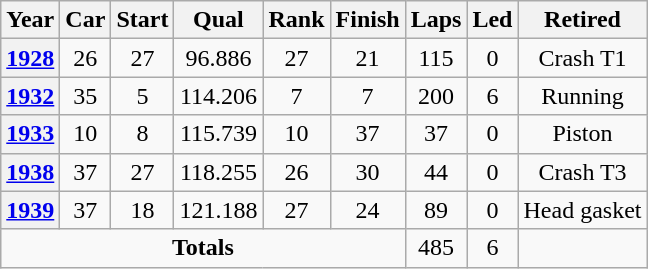<table class="wikitable" style="text-align:center">
<tr>
<th>Year</th>
<th>Car</th>
<th>Start</th>
<th>Qual</th>
<th>Rank</th>
<th>Finish</th>
<th>Laps</th>
<th>Led</th>
<th>Retired</th>
</tr>
<tr>
<th><a href='#'>1928</a></th>
<td>26</td>
<td>27</td>
<td>96.886</td>
<td>27</td>
<td>21</td>
<td>115</td>
<td>0</td>
<td>Crash T1</td>
</tr>
<tr>
<th><a href='#'>1932</a></th>
<td>35</td>
<td>5</td>
<td>114.206</td>
<td>7</td>
<td>7</td>
<td>200</td>
<td>6</td>
<td>Running</td>
</tr>
<tr>
<th><a href='#'>1933</a></th>
<td>10</td>
<td>8</td>
<td>115.739</td>
<td>10</td>
<td>37</td>
<td>37</td>
<td>0</td>
<td>Piston</td>
</tr>
<tr>
<th><a href='#'>1938</a></th>
<td>37</td>
<td>27</td>
<td>118.255</td>
<td>26</td>
<td>30</td>
<td>44</td>
<td>0</td>
<td>Crash T3</td>
</tr>
<tr>
<th><a href='#'>1939</a></th>
<td>37</td>
<td>18</td>
<td>121.188</td>
<td>27</td>
<td>24</td>
<td>89</td>
<td>0</td>
<td>Head gasket</td>
</tr>
<tr>
<td colspan=6><strong>Totals</strong></td>
<td>485</td>
<td>6</td>
<td></td>
</tr>
</table>
